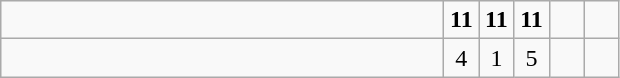<table class="wikitable">
<tr>
<td style="width:18em"></td>
<td align=center style="width:1em"><strong>11</strong></td>
<td align=center style="width:1em"><strong>11</strong></td>
<td align=center style="width:1em"><strong>11</strong></td>
<td align=center style="width:1em"></td>
<td align=center style="width:1em"></td>
</tr>
<tr>
<td style="width:18em"></td>
<td align=center style="width:1em">4</td>
<td align=center style="width:1em">1</td>
<td align=center style="width:1em">5</td>
<td align=center style="width:1em"></td>
<td align=center style="width:1em"></td>
</tr>
</table>
